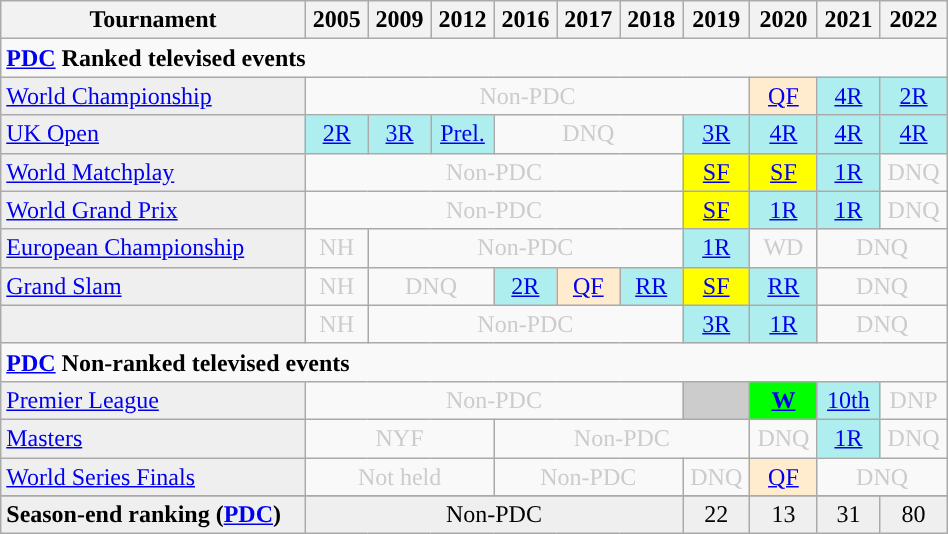<table class="wikitable" style="width:50%; margin:0">
<tr>
<th>Tournament</th>
<th>2005</th>
<th>2009</th>
<th>2012</th>
<th>2016</th>
<th>2017</th>
<th>2018</th>
<th>2019</th>
<th>2020</th>
<th>2021</th>
<th>2022</th>
</tr>
<tr>
<td colspan="21" align="left"><strong><a href='#'>PDC</a> Ranked televised events</strong></td>
</tr>
<tr>
<td style="background:#efefef;"><a href='#'>World Championship</a></td>
<td colspan="7" style="text-align:center; color:#ccc;">Non-PDC</td>
<td style="text-align:center; background:#ffebcd;"><a href='#'>QF</a></td>
<td style="text-align:center; background:#afeeee;"><a href='#'>4R</a></td>
<td style="text-align:center; background:#afeeee;"><a href='#'>2R</a></td>
</tr>
<tr>
<td style="background:#efefef;"><a href='#'>UK Open</a></td>
<td style="text-align:center; background:#afeeee;"><a href='#'>2R</a></td>
<td style="text-align:center; background:#afeeee;"><a href='#'>3R</a></td>
<td style="text-align:center; background:#afeeee;"><a href='#'>Prel.</a></td>
<td colspan="3" style="text-align:center; color:#ccc;">DNQ</td>
<td style="text-align:center; background:#afeeee;"><a href='#'>3R</a></td>
<td style="text-align:center; background:#afeeee;"><a href='#'>4R</a></td>
<td style="text-align:center; background:#afeeee;"><a href='#'>4R</a></td>
<td style="text-align:center; background:#afeeee;"><a href='#'>4R</a></td>
</tr>
<tr>
<td style="background:#efefef;"><a href='#'>World Matchplay</a></td>
<td colspan="6" style="text-align:center; color:#ccc;">Non-PDC</td>
<td style="text-align:center; background:yellow;"><a href='#'>SF</a></td>
<td style="text-align:center; background:yellow;"><a href='#'>SF</a></td>
<td style="text-align:center; background:#afeeee;"><a href='#'>1R</a></td>
<td style="text-align:center; color:#ccc;">DNQ</td>
</tr>
<tr>
<td style="background:#efefef;"><a href='#'>World Grand Prix</a></td>
<td colspan="6" style="text-align:center; color:#ccc;">Non-PDC</td>
<td style="text-align:center; background:yellow;"><a href='#'>SF</a></td>
<td style="text-align:center; background:#afeeee;"><a href='#'>1R</a></td>
<td style="text-align:center; background:#afeeee;"><a href='#'>1R</a></td>
<td style="text-align:center; color:#ccc;">DNQ</td>
</tr>
<tr>
<td style="background:#efefef;"><a href='#'>European Championship</a></td>
<td style="text-align:center; color:#ccc;">NH</td>
<td colspan="5" style="text-align:center; color:#ccc;">Non-PDC</td>
<td style="text-align:center; background:#afeeee;"><a href='#'>1R</a></td>
<td style="text-align:center; color:#ccc;">WD</td>
<td colspan="3" style="text-align:center; color:#ccc;">DNQ</td>
</tr>
<tr>
<td style="background:#efefef;"><a href='#'>Grand Slam</a></td>
<td style="text-align:center; color:#ccc;">NH</td>
<td colspan="2" style="text-align:center; color:#ccc;">DNQ</td>
<td style="text-align:center; background:#afeeee;"><a href='#'>2R</a></td>
<td style="text-align:center; background:#ffebcd;"><a href='#'>QF</a></td>
<td style="text-align:center; background:#afeeee;"><a href='#'>RR</a></td>
<td style="text-align:center; background:yellow;"><a href='#'>SF</a></td>
<td style="text-align:center; background:#afeeee;"><a href='#'>RR</a></td>
<td colspan="3" style="text-align:center; color:#ccc;">DNQ</td>
</tr>
<tr>
<td style="background:#efefef;"></td>
<td style="text-align:center; color:#ccc;">NH</td>
<td colspan="5" style="text-align:center; color:#ccc;">Non-PDC</td>
<td style="text-align:center; background:#afeeee;"><a href='#'>3R</a></td>
<td style="text-align:center; background:#afeeee;"><a href='#'>1R</a></td>
<td colspan="3" style="text-align:center; color:#ccc;">DNQ</td>
</tr>
<tr>
<td colspan="21" align="left"><strong><a href='#'>PDC</a> Non-ranked televised events</strong></td>
</tr>
<tr>
<td style="background:#efefef;"><a href='#'>Premier League</a></td>
<td colspan="6" style="text-align:center; color:#ccc;">Non-PDC</td>
<td style="text-align:center; background:#ccc;"><a href='#'></a></td>
<td style="text-align:center; background:lime;"><strong><a href='#'>W</a></strong></td>
<td style="text-align:center; background:#afeeee;"><a href='#'>10th</a></td>
<td style="text-align:center; color:#ccc;">DNP</td>
</tr>
<tr>
<td style="background:#efefef;"><a href='#'>Masters</a></td>
<td colspan="3" style="text-align:center; color:#ccc;">NYF</td>
<td colspan="4" style="text-align:center; color:#ccc;">Non-PDC</td>
<td style="text-align:center; color:#ccc;">DNQ</td>
<td style="text-align:center; background:#afeeee;"><a href='#'>1R</a></td>
<td style="text-align:center; color:#ccc;">DNQ</td>
</tr>
<tr>
<td style="background:#efefef;"><a href='#'>World Series Finals</a></td>
<td colspan="3" style="text-align:center; color:#ccc;">Not held</td>
<td colspan="3"  style="text-align:center; color:#ccc;">Non-PDC</td>
<td style="text-align:center; color:#ccc;">DNQ</td>
<td style="text-align:center; background:#ffebcd;"><a href='#'>QF</a></td>
<td colspan="2" style="text-align:center; color:#ccc;">DNQ</td>
</tr>
<tr>
</tr>
<tr bgcolor="efefef">
<td align="left"><strong>Season-end ranking (<a href='#'>PDC</a>)</strong></td>
<td colspan="6" style="text-align:center;">Non-PDC</td>
<td style="text-align:center;">22</td>
<td style="text-align:center;">13</td>
<td style="text-align:center;">31</td>
<td style="text-align:center;">80</td>
</tr>
</table>
